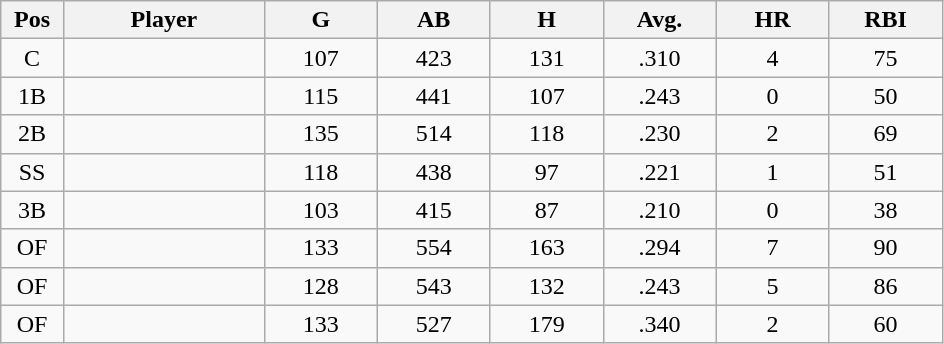<table class="wikitable sortable">
<tr>
<th bgcolor="#DDDDFF" width="5%">Pos</th>
<th bgcolor="#DDDDFF" width="16%">Player</th>
<th bgcolor="#DDDDFF" width="9%">G</th>
<th bgcolor="#DDDDFF" width="9%">AB</th>
<th bgcolor="#DDDDFF" width="9%">H</th>
<th bgcolor="#DDDDFF" width="9%">Avg.</th>
<th bgcolor="#DDDDFF" width="9%">HR</th>
<th bgcolor="#DDDDFF" width="9%">RBI</th>
</tr>
<tr align="center">
<td>C</td>
<td></td>
<td>107</td>
<td>423</td>
<td>131</td>
<td>.310</td>
<td>4</td>
<td>75</td>
</tr>
<tr align="center">
<td>1B</td>
<td></td>
<td>115</td>
<td>441</td>
<td>107</td>
<td>.243</td>
<td>0</td>
<td>50</td>
</tr>
<tr align="center">
<td>2B</td>
<td></td>
<td>135</td>
<td>514</td>
<td>118</td>
<td>.230</td>
<td>2</td>
<td>69</td>
</tr>
<tr align="center">
<td>SS</td>
<td></td>
<td>118</td>
<td>438</td>
<td>97</td>
<td>.221</td>
<td>1</td>
<td>51</td>
</tr>
<tr align="center">
<td>3B</td>
<td></td>
<td>103</td>
<td>415</td>
<td>87</td>
<td>.210</td>
<td>0</td>
<td>38</td>
</tr>
<tr align="center">
<td>OF</td>
<td></td>
<td>133</td>
<td>554</td>
<td>163</td>
<td>.294</td>
<td>7</td>
<td>90</td>
</tr>
<tr align="center">
<td>OF</td>
<td></td>
<td>128</td>
<td>543</td>
<td>132</td>
<td>.243</td>
<td>5</td>
<td>86</td>
</tr>
<tr align="center">
<td>OF</td>
<td></td>
<td>133</td>
<td>527</td>
<td>179</td>
<td>.340</td>
<td>2</td>
<td>60</td>
</tr>
</table>
